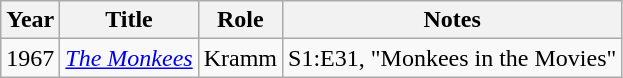<table class="wikitable">
<tr>
<th>Year</th>
<th>Title</th>
<th>Role</th>
<th>Notes</th>
</tr>
<tr>
<td>1967</td>
<td><em><a href='#'>The Monkees</a></em></td>
<td>Kramm</td>
<td>S1:E31, "Monkees in the Movies"</td>
</tr>
</table>
